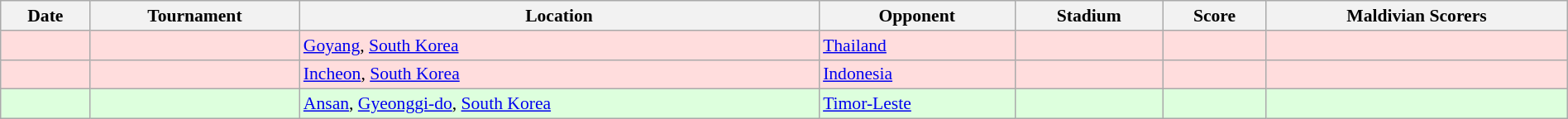<table class="wikitable collapsible collapsed"  style="width:100%; font-size:90%;">
<tr>
<th>Date</th>
<th>Tournament</th>
<th>Location</th>
<th>Opponent</th>
<th>Stadium</th>
<th>Score</th>
<th>Maldivian Scorers</th>
</tr>
<tr bgcolor="#ffdddd">
<td></td>
<td></td>
<td> <a href='#'>Goyang</a>, <a href='#'>South Korea</a></td>
<td> <a href='#'>Thailand</a></td>
<td></td>
<td></td>
<td></td>
</tr>
<tr bgcolor="#ffdddd">
<td></td>
<td></td>
<td> <a href='#'>Incheon</a>, <a href='#'>South Korea</a></td>
<td> <a href='#'>Indonesia</a></td>
<td></td>
<td></td>
<td></td>
</tr>
<tr bgcolor="#ddffdd">
<td></td>
<td></td>
<td> <a href='#'>Ansan</a>, <a href='#'>Gyeonggi-do</a>, <a href='#'>South Korea</a></td>
<td> <a href='#'>Timor-Leste</a></td>
<td></td>
<td></td>
<td></td>
</tr>
</table>
